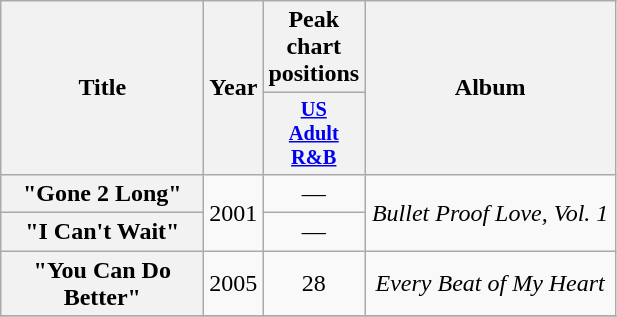<table class="wikitable plainrowheaders" style="text-align:center;" border="1">
<tr>
<th scope="col" rowspan="2" style="width:8em;">Title</th>
<th scope="col" rowspan="2" style="width:1em;">Year</th>
<th scope="col" colspan="1">Peak chart positions</th>
<th scope="col" rowspan="2" style="width:10em;">Album</th>
</tr>
<tr>
<th scope="col" style="width:2.75em;font-size:85%;"><a href='#'>US<br>Adult<br> R&B</a><br></th>
</tr>
<tr>
<th scope="row">"Gone 2 Long"</th>
<td rowspan="2">2001</td>
<td>—</td>
<td rowspan="2"><em>Bullet Proof Love, Vol. 1</em></td>
</tr>
<tr>
<th scope="row">"I Can't Wait"</th>
<td>—</td>
</tr>
<tr>
<th scope="row">"You Can Do Better"</th>
<td>2005</td>
<td>28</td>
<td><em>Every Beat of My Heart</em></td>
</tr>
<tr>
</tr>
</table>
